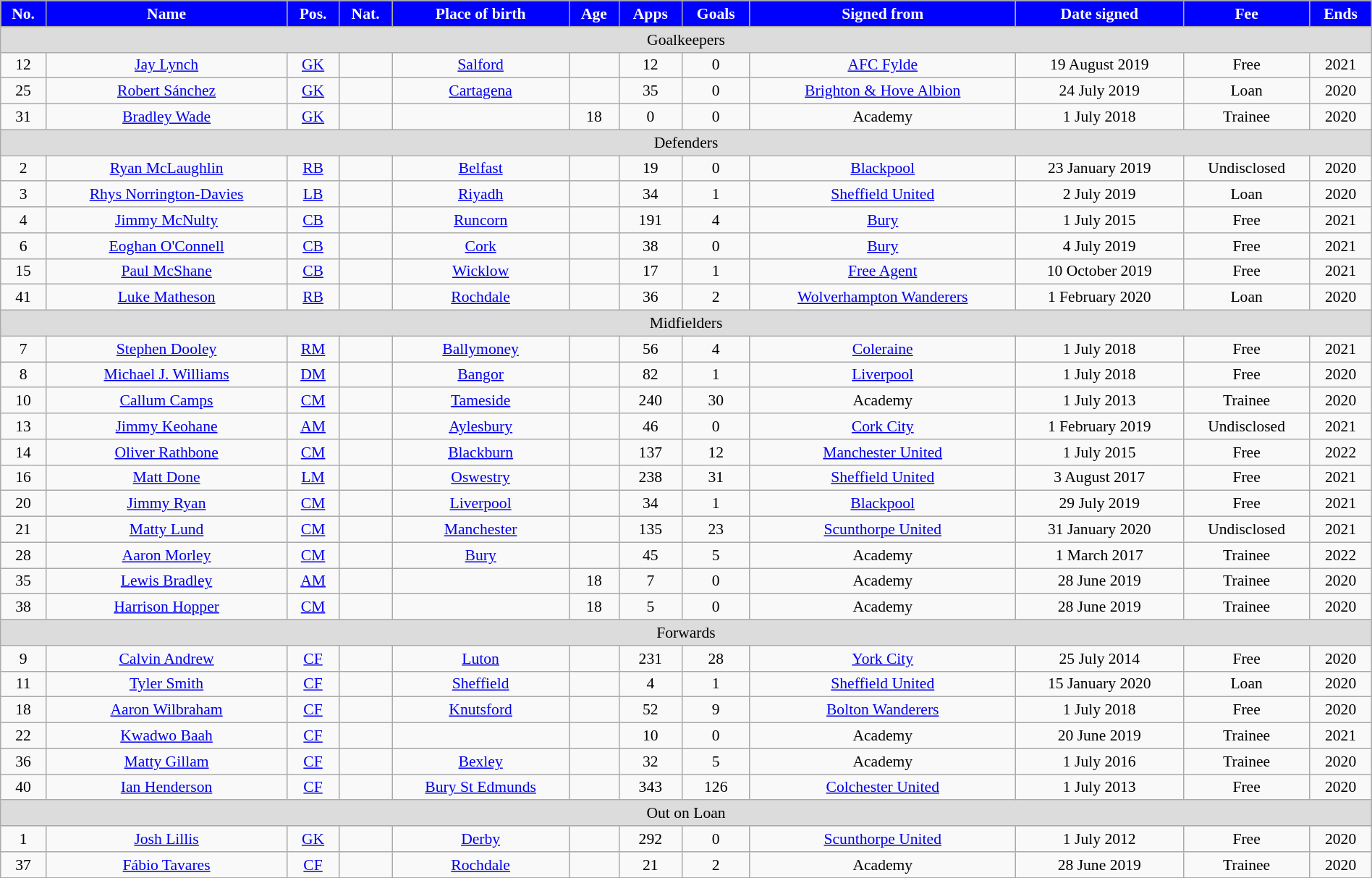<table class="wikitable" style="text-align:center; font-size:90%; width:100%;">
<tr>
<th style="background:blue; color:white; text-align:center;">No.</th>
<th style="background:blue; color:white; text-align:center;">Name</th>
<th style="background:blue; color:white; text-align:center;">Pos.</th>
<th style="background:blue; color:white; text-align:center;">Nat.</th>
<th style="background:blue; color:white; text-align:center;">Place of birth</th>
<th style="background:blue; color:white; text-align:center;">Age</th>
<th style="background:blue; color:white; text-align:center;">Apps</th>
<th style="background:blue; color:white; text-align:center;">Goals</th>
<th style="background:blue; color:white; text-align:center;">Signed from</th>
<th style="background:blue; color:white; text-align:center;">Date signed</th>
<th style="background:blue; color:white; text-align:center;">Fee</th>
<th style="background:blue; color:white; text-align:center;">Ends</th>
</tr>
<tr>
<td ! colspan="14" style="background:#dcdcdc; text-align:center;">Goalkeepers</td>
</tr>
<tr>
<td>12</td>
<td><a href='#'>Jay Lynch</a></td>
<td><a href='#'>GK</a></td>
<td></td>
<td><a href='#'>Salford</a></td>
<td></td>
<td>12</td>
<td>0</td>
<td><a href='#'>AFC Fylde</a></td>
<td>19 August 2019</td>
<td>Free</td>
<td>2021</td>
</tr>
<tr>
<td>25</td>
<td><a href='#'>Robert Sánchez</a></td>
<td><a href='#'>GK</a></td>
<td></td>
<td><a href='#'>Cartagena</a></td>
<td></td>
<td>35</td>
<td>0</td>
<td><a href='#'>Brighton & Hove Albion</a></td>
<td>24 July 2019</td>
<td>Loan</td>
<td>2020</td>
</tr>
<tr>
<td>31</td>
<td><a href='#'>Bradley Wade</a></td>
<td><a href='#'>GK</a></td>
<td></td>
<td></td>
<td>18</td>
<td>0</td>
<td>0</td>
<td>Academy</td>
<td>1 July 2018</td>
<td>Trainee</td>
<td>2020</td>
</tr>
<tr>
<td ! colspan="14" style="background:#dcdcdc; text-align:center;">Defenders</td>
</tr>
<tr>
<td>2</td>
<td><a href='#'>Ryan McLaughlin</a></td>
<td><a href='#'>RB</a></td>
<td></td>
<td><a href='#'>Belfast</a></td>
<td></td>
<td>19</td>
<td>0</td>
<td><a href='#'>Blackpool</a></td>
<td>23 January 2019</td>
<td>Undisclosed</td>
<td>2020</td>
</tr>
<tr>
<td>3</td>
<td><a href='#'>Rhys Norrington-Davies</a></td>
<td><a href='#'>LB</a></td>
<td></td>
<td><a href='#'>Riyadh</a></td>
<td></td>
<td>34</td>
<td>1</td>
<td><a href='#'>Sheffield United</a></td>
<td>2 July 2019</td>
<td>Loan</td>
<td>2020</td>
</tr>
<tr>
<td>4</td>
<td><a href='#'>Jimmy McNulty</a></td>
<td><a href='#'>CB</a></td>
<td></td>
<td><a href='#'>Runcorn</a></td>
<td></td>
<td>191</td>
<td>4</td>
<td><a href='#'>Bury</a></td>
<td>1 July 2015</td>
<td>Free</td>
<td>2021</td>
</tr>
<tr>
<td>6</td>
<td><a href='#'>Eoghan O'Connell</a></td>
<td><a href='#'>CB</a></td>
<td></td>
<td><a href='#'>Cork</a></td>
<td></td>
<td>38</td>
<td>0</td>
<td><a href='#'>Bury</a></td>
<td>4 July 2019</td>
<td>Free</td>
<td>2021</td>
</tr>
<tr>
<td>15</td>
<td><a href='#'>Paul McShane</a></td>
<td><a href='#'>CB</a></td>
<td></td>
<td><a href='#'>Wicklow</a></td>
<td></td>
<td>17</td>
<td>1</td>
<td><a href='#'>Free Agent</a></td>
<td>10 October 2019</td>
<td>Free</td>
<td>2021</td>
</tr>
<tr>
<td>41</td>
<td><a href='#'>Luke Matheson</a></td>
<td><a href='#'>RB</a></td>
<td></td>
<td><a href='#'>Rochdale</a></td>
<td></td>
<td>36</td>
<td>2</td>
<td><a href='#'>Wolverhampton Wanderers</a></td>
<td>1 February 2020</td>
<td>Loan</td>
<td>2020</td>
</tr>
<tr>
<td ! colspan="14" style="background:#dcdcdc; text-align:center;">Midfielders</td>
</tr>
<tr>
<td>7</td>
<td><a href='#'>Stephen Dooley</a></td>
<td><a href='#'>RM</a></td>
<td></td>
<td><a href='#'>Ballymoney</a></td>
<td></td>
<td>56</td>
<td>4</td>
<td><a href='#'>Coleraine</a></td>
<td>1 July 2018</td>
<td>Free</td>
<td>2021</td>
</tr>
<tr>
<td>8</td>
<td><a href='#'>Michael J. Williams</a></td>
<td><a href='#'>DM</a></td>
<td></td>
<td><a href='#'>Bangor</a></td>
<td></td>
<td>82</td>
<td>1</td>
<td><a href='#'>Liverpool</a></td>
<td>1 July 2018</td>
<td>Free</td>
<td>2020</td>
</tr>
<tr>
<td>10</td>
<td><a href='#'>Callum Camps</a></td>
<td><a href='#'>CM</a></td>
<td></td>
<td><a href='#'>Tameside</a></td>
<td></td>
<td>240</td>
<td>30</td>
<td>Academy</td>
<td>1 July 2013</td>
<td>Trainee</td>
<td>2020</td>
</tr>
<tr>
<td>13</td>
<td><a href='#'>Jimmy Keohane</a></td>
<td><a href='#'>AM</a></td>
<td></td>
<td><a href='#'>Aylesbury</a></td>
<td></td>
<td>46</td>
<td>0</td>
<td><a href='#'>Cork City</a></td>
<td>1 February 2019</td>
<td>Undisclosed</td>
<td>2021</td>
</tr>
<tr>
<td>14</td>
<td><a href='#'>Oliver Rathbone</a></td>
<td><a href='#'>CM</a></td>
<td></td>
<td><a href='#'>Blackburn</a></td>
<td></td>
<td>137</td>
<td>12</td>
<td><a href='#'>Manchester United</a></td>
<td>1 July 2015</td>
<td>Free</td>
<td>2022</td>
</tr>
<tr>
<td>16</td>
<td><a href='#'>Matt Done</a></td>
<td><a href='#'>LM</a></td>
<td></td>
<td><a href='#'>Oswestry</a></td>
<td></td>
<td>238</td>
<td>31</td>
<td><a href='#'>Sheffield United</a></td>
<td>3 August 2017</td>
<td>Free</td>
<td>2021</td>
</tr>
<tr>
<td>20</td>
<td><a href='#'>Jimmy Ryan</a></td>
<td><a href='#'>CM</a></td>
<td></td>
<td><a href='#'>Liverpool</a></td>
<td></td>
<td>34</td>
<td>1</td>
<td><a href='#'>Blackpool</a></td>
<td>29 July 2019</td>
<td>Free</td>
<td>2021</td>
</tr>
<tr>
<td>21</td>
<td><a href='#'>Matty Lund</a></td>
<td><a href='#'>CM</a></td>
<td></td>
<td><a href='#'>Manchester</a></td>
<td></td>
<td>135</td>
<td>23</td>
<td><a href='#'>Scunthorpe United</a></td>
<td>31 January 2020</td>
<td>Undisclosed</td>
<td>2021</td>
</tr>
<tr>
<td>28</td>
<td><a href='#'>Aaron Morley</a></td>
<td><a href='#'>CM</a></td>
<td></td>
<td><a href='#'>Bury</a></td>
<td></td>
<td>45</td>
<td>5</td>
<td>Academy</td>
<td>1 March 2017</td>
<td>Trainee</td>
<td>2022</td>
</tr>
<tr>
<td>35</td>
<td><a href='#'>Lewis Bradley</a></td>
<td><a href='#'>AM</a></td>
<td></td>
<td></td>
<td>18</td>
<td>7</td>
<td>0</td>
<td>Academy</td>
<td>28 June 2019</td>
<td>Trainee</td>
<td>2020</td>
</tr>
<tr>
<td>38</td>
<td><a href='#'>Harrison Hopper</a></td>
<td><a href='#'>CM</a></td>
<td></td>
<td></td>
<td>18</td>
<td>5</td>
<td>0</td>
<td>Academy</td>
<td>28 June 2019</td>
<td>Trainee</td>
<td>2020</td>
</tr>
<tr>
<td ! colspan="14" style="background:#dcdcdc; text-align:center;">Forwards</td>
</tr>
<tr>
<td>9</td>
<td><a href='#'>Calvin Andrew</a></td>
<td><a href='#'>CF</a></td>
<td></td>
<td><a href='#'>Luton</a></td>
<td></td>
<td>231</td>
<td>28</td>
<td><a href='#'>York City</a></td>
<td>25 July 2014</td>
<td>Free</td>
<td>2020</td>
</tr>
<tr>
<td>11</td>
<td><a href='#'>Tyler Smith</a></td>
<td><a href='#'>CF</a></td>
<td></td>
<td><a href='#'>Sheffield</a></td>
<td></td>
<td>4</td>
<td>1</td>
<td><a href='#'>Sheffield United</a></td>
<td>15 January 2020</td>
<td>Loan</td>
<td>2020</td>
</tr>
<tr>
<td>18</td>
<td><a href='#'>Aaron Wilbraham</a></td>
<td><a href='#'>CF</a></td>
<td></td>
<td><a href='#'>Knutsford</a></td>
<td></td>
<td>52</td>
<td>9</td>
<td><a href='#'>Bolton Wanderers</a></td>
<td>1 July 2018</td>
<td>Free</td>
<td>2020</td>
</tr>
<tr>
<td>22</td>
<td><a href='#'>Kwadwo Baah</a></td>
<td><a href='#'>CF</a></td>
<td></td>
<td></td>
<td></td>
<td>10</td>
<td>0</td>
<td>Academy</td>
<td>20 June 2019</td>
<td>Trainee</td>
<td>2021</td>
</tr>
<tr>
<td>36</td>
<td><a href='#'>Matty Gillam</a></td>
<td><a href='#'>CF</a></td>
<td></td>
<td><a href='#'>Bexley</a></td>
<td></td>
<td>32</td>
<td>5</td>
<td>Academy</td>
<td>1 July 2016</td>
<td>Trainee</td>
<td>2020</td>
</tr>
<tr>
<td>40</td>
<td><a href='#'>Ian Henderson</a></td>
<td><a href='#'>CF</a></td>
<td></td>
<td><a href='#'>Bury St Edmunds</a></td>
<td></td>
<td>343</td>
<td>126</td>
<td><a href='#'>Colchester United</a></td>
<td>1 July 2013</td>
<td>Free</td>
<td>2020</td>
</tr>
<tr>
<td ! colspan="14" style="background:#dcdcdc; text-align:center;">Out on Loan</td>
</tr>
<tr>
<td>1</td>
<td><a href='#'>Josh Lillis</a></td>
<td><a href='#'>GK</a></td>
<td></td>
<td><a href='#'>Derby</a></td>
<td></td>
<td>292</td>
<td>0</td>
<td><a href='#'>Scunthorpe United</a></td>
<td>1 July 2012</td>
<td>Free</td>
<td>2020</td>
</tr>
<tr>
<td>37</td>
<td><a href='#'>Fábio Tavares</a></td>
<td><a href='#'>CF</a></td>
<td></td>
<td><a href='#'>Rochdale</a></td>
<td></td>
<td>21</td>
<td>2</td>
<td>Academy</td>
<td>28 June 2019</td>
<td>Trainee</td>
<td>2020</td>
</tr>
<tr>
</tr>
</table>
